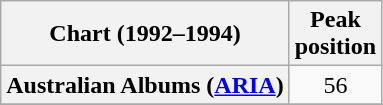<table class="wikitable sortable plainrowheaders">
<tr>
<th scope="col">Chart (1992–1994)</th>
<th scope="col">Peak<br>position</th>
</tr>
<tr>
<th scope="row">Australian Albums (<a href='#'>ARIA</a>)</th>
<td align="center">56</td>
</tr>
<tr>
</tr>
<tr>
</tr>
<tr>
</tr>
</table>
